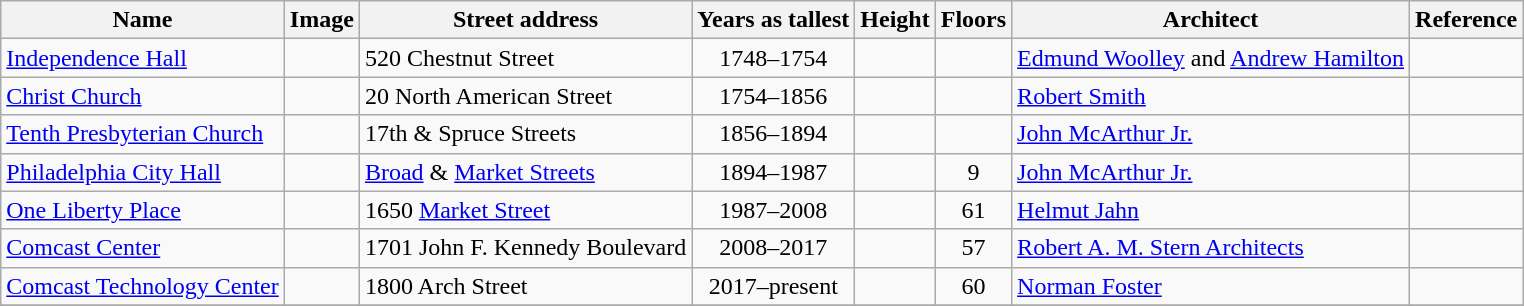<table class="wikitable sortable">
<tr>
<th>Name</th>
<th class="unsortable">Image</th>
<th>Street address</th>
<th>Years as tallest</th>
<th>Height<br></th>
<th>Floors</th>
<th>Architect</th>
<th class="unsortable">Reference</th>
</tr>
<tr>
<td><a href='#'>Independence Hall</a></td>
<td></td>
<td>520 Chestnut Street</td>
<td align="center">1748–1754</td>
<td align="center"></td>
<td align="center"></td>
<td><a href='#'>Edmund Woolley</a> and <a href='#'>Andrew Hamilton</a></td>
<td align="center"></td>
</tr>
<tr>
<td><a href='#'>Christ Church</a></td>
<td></td>
<td>20 North American Street</td>
<td align="center">1754–1856</td>
<td align="center"></td>
<td align="center"></td>
<td><a href='#'>Robert Smith</a></td>
<td align="center"></td>
</tr>
<tr>
<td><a href='#'>Tenth Presbyterian Church</a></td>
<td></td>
<td>17th & Spruce Streets</td>
<td align="center">1856–1894</td>
<td align="center"></td>
<td align="center"></td>
<td><a href='#'>John McArthur Jr.</a></td>
<td align="center"></td>
</tr>
<tr>
<td><a href='#'>Philadelphia City Hall</a></td>
<td></td>
<td><a href='#'>Broad</a> & <a href='#'>Market Streets</a></td>
<td align="center">1894–1987</td>
<td align="center"></td>
<td align="center">9</td>
<td><a href='#'>John McArthur Jr.</a></td>
<td align="center"></td>
</tr>
<tr>
<td><a href='#'>One Liberty Place</a></td>
<td></td>
<td>1650 <a href='#'>Market Street</a></td>
<td align="center">1987–2008</td>
<td align="center"></td>
<td align="center">61</td>
<td><a href='#'>Helmut Jahn</a></td>
<td align="center"></td>
</tr>
<tr>
<td><a href='#'>Comcast Center</a></td>
<td></td>
<td>1701 John F. Kennedy Boulevard</td>
<td align="center">2008–2017</td>
<td align="center"></td>
<td align="center">57</td>
<td><a href='#'>Robert A. M. Stern Architects</a></td>
<td align="center"></td>
</tr>
<tr>
<td><a href='#'>Comcast Technology Center</a></td>
<td></td>
<td>1800 Arch Street</td>
<td align="center">2017–present</td>
<td align="center"></td>
<td align="center">60</td>
<td><a href='#'>Norman Foster</a></td>
<td align="center"></td>
</tr>
<tr>
</tr>
</table>
